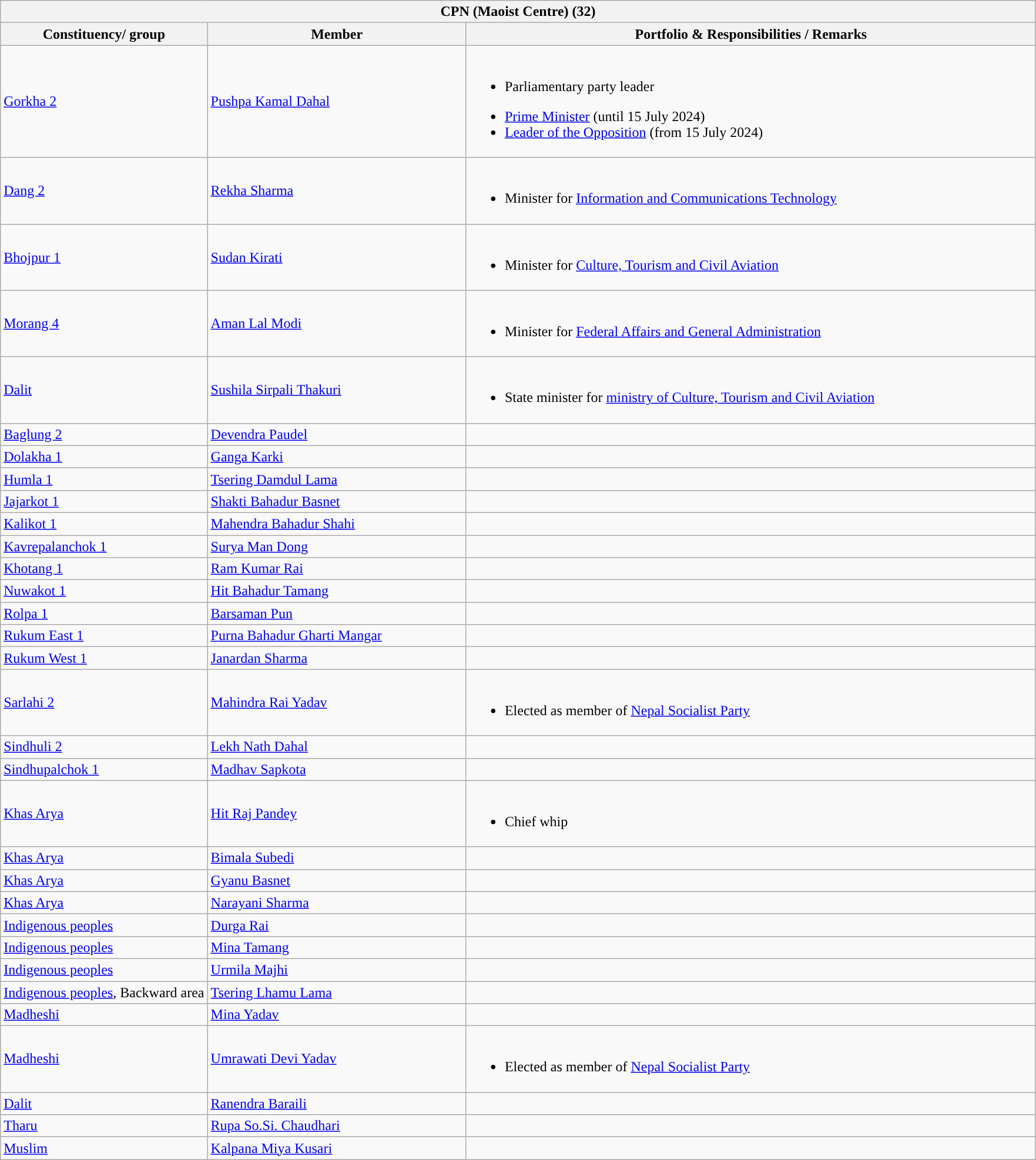<table class="wikitable sortable mw-collapsible mw-collapsed">
<tr>
<th colspan="3" style="width: 800pt; background:">CPN (Maoist Centre) (32)</th>
</tr>
<tr>
<th style="width:20%;">Constituency/ group</th>
<th style="width:25%;">Member</th>
<th>Portfolio & Responsibilities / Remarks</th>
</tr>
<tr>
<td><a href='#'>Gorkha 2</a></td>
<td><a href='#'>Pushpa Kamal Dahal</a></td>
<td><br><ul><li>Parliamentary party leader</li></ul><ul><li><a href='#'>Prime Minister</a> (until 15 July 2024)</li><li><a href='#'>Leader of the Opposition</a> (from 15 July 2024)</li></ul></td>
</tr>
<tr>
<td><a href='#'>Dang 2</a></td>
<td><a href='#'>Rekha Sharma</a></td>
<td><br><ul><li>Minister for <a href='#'>Information and Communications Technology</a></li></ul></td>
</tr>
<tr>
<td><a href='#'>Bhojpur 1</a></td>
<td><a href='#'>Sudan Kirati</a></td>
<td><br><ul><li>Minister for <a href='#'>Culture, Tourism and Civil Aviation</a></li></ul></td>
</tr>
<tr>
<td><a href='#'>Morang 4</a></td>
<td><a href='#'>Aman Lal Modi</a></td>
<td><br><ul><li>Minister for <a href='#'>Federal Affairs and General Administration</a></li></ul></td>
</tr>
<tr>
<td><a href='#'>Dalit</a></td>
<td><a href='#'>Sushila Sirpali Thakuri</a></td>
<td><br><ul><li>State minister for <a href='#'>ministry of Culture, Tourism and Civil Aviation</a></li></ul></td>
</tr>
<tr>
<td><a href='#'>Baglung 2</a></td>
<td><a href='#'>Devendra Paudel</a></td>
<td></td>
</tr>
<tr>
<td><a href='#'>Dolakha 1</a></td>
<td><a href='#'>Ganga Karki</a></td>
<td></td>
</tr>
<tr>
<td><a href='#'>Humla 1</a></td>
<td><a href='#'>Tsering Damdul Lama</a></td>
<td></td>
</tr>
<tr>
<td><a href='#'>Jajarkot 1</a></td>
<td><a href='#'>Shakti Bahadur Basnet</a></td>
<td></td>
</tr>
<tr>
<td><a href='#'>Kalikot 1</a></td>
<td><a href='#'>Mahendra Bahadur Shahi</a></td>
<td></td>
</tr>
<tr>
<td><a href='#'>Kavrepalanchok 1</a></td>
<td><a href='#'>Surya Man Dong</a></td>
<td></td>
</tr>
<tr>
<td><a href='#'>Khotang 1</a></td>
<td><a href='#'>Ram Kumar Rai</a></td>
<td></td>
</tr>
<tr>
<td><a href='#'>Nuwakot 1</a></td>
<td><a href='#'>Hit Bahadur Tamang</a></td>
<td></td>
</tr>
<tr>
<td><a href='#'>Rolpa 1</a></td>
<td><a href='#'>Barsaman Pun</a></td>
<td></td>
</tr>
<tr>
<td><a href='#'>Rukum East 1</a></td>
<td><a href='#'>Purna Bahadur Gharti Mangar</a></td>
<td></td>
</tr>
<tr>
<td><a href='#'>Rukum West 1</a></td>
<td><a href='#'>Janardan Sharma</a></td>
<td></td>
</tr>
<tr>
<td><a href='#'>Sarlahi 2</a></td>
<td><a href='#'>Mahindra Rai Yadav</a></td>
<td><br><ul><li>Elected as member of <a href='#'>Nepal Socialist Party</a></li></ul></td>
</tr>
<tr>
<td><a href='#'>Sindhuli 2</a></td>
<td><a href='#'>Lekh Nath Dahal</a></td>
<td></td>
</tr>
<tr>
<td><a href='#'>Sindhupalchok 1</a></td>
<td><a href='#'>Madhav Sapkota</a></td>
<td></td>
</tr>
<tr>
<td><a href='#'>Khas Arya</a></td>
<td><a href='#'>Hit Raj Pandey</a></td>
<td><br><ul><li>Chief whip</li></ul></td>
</tr>
<tr>
<td><a href='#'>Khas Arya</a></td>
<td><a href='#'>Bimala Subedi</a></td>
<td></td>
</tr>
<tr>
<td><a href='#'>Khas Arya</a></td>
<td><a href='#'>Gyanu Basnet</a></td>
<td></td>
</tr>
<tr>
<td><a href='#'>Khas Arya</a></td>
<td><a href='#'>Narayani Sharma</a></td>
<td></td>
</tr>
<tr>
<td><a href='#'>Indigenous peoples</a></td>
<td><a href='#'>Durga Rai</a></td>
<td></td>
</tr>
<tr>
<td><a href='#'>Indigenous peoples</a></td>
<td><a href='#'>Mina Tamang</a></td>
<td></td>
</tr>
<tr>
<td><a href='#'>Indigenous peoples</a></td>
<td><a href='#'>Urmila Majhi</a></td>
<td></td>
</tr>
<tr>
<td><a href='#'>Indigenous peoples</a>, Backward area</td>
<td><a href='#'>Tsering Lhamu Lama</a></td>
<td></td>
</tr>
<tr>
<td><a href='#'>Madheshi</a></td>
<td><a href='#'>Mina Yadav</a></td>
<td></td>
</tr>
<tr>
<td><a href='#'>Madheshi</a></td>
<td><a href='#'>Umrawati Devi Yadav</a></td>
<td><br><ul><li>Elected as member of <a href='#'>Nepal Socialist Party</a></li></ul></td>
</tr>
<tr>
<td><a href='#'>Dalit</a></td>
<td><a href='#'>Ranendra Baraili</a></td>
<td></td>
</tr>
<tr>
<td><a href='#'>Tharu</a></td>
<td><a href='#'>Rupa So.Si. Chaudhari</a></td>
<td></td>
</tr>
<tr>
<td><a href='#'>Muslim</a></td>
<td><a href='#'>Kalpana Miya Kusari</a></td>
<td></td>
</tr>
</table>
